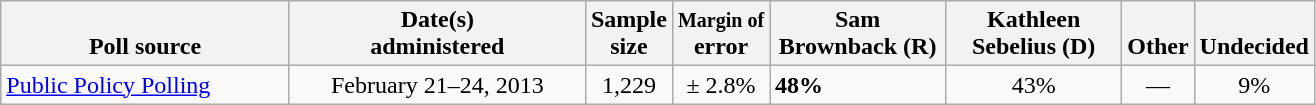<table class="wikitable">
<tr valign= bottom>
<th style="width:185px;">Poll source</th>
<th style="width:190px;">Date(s)<br>administered</th>
<th class=small>Sample<br>size</th>
<th><small>Margin of</small><br>error</th>
<th style="width:110px;">Sam<br>Brownback (R)</th>
<th style="width:110px;">Kathleen<br>Sebelius (D)</th>
<th style="width:40px;">Other</th>
<th style="width:40px;">Undecided</th>
</tr>
<tr>
<td><a href='#'>Public Policy Polling</a></td>
<td align=center>February 21–24, 2013</td>
<td align=center>1,229</td>
<td align=center>± 2.8%</td>
<td><strong>48%</strong></td>
<td align=center>43%</td>
<td align=center>—</td>
<td align=center>9%</td>
</tr>
</table>
